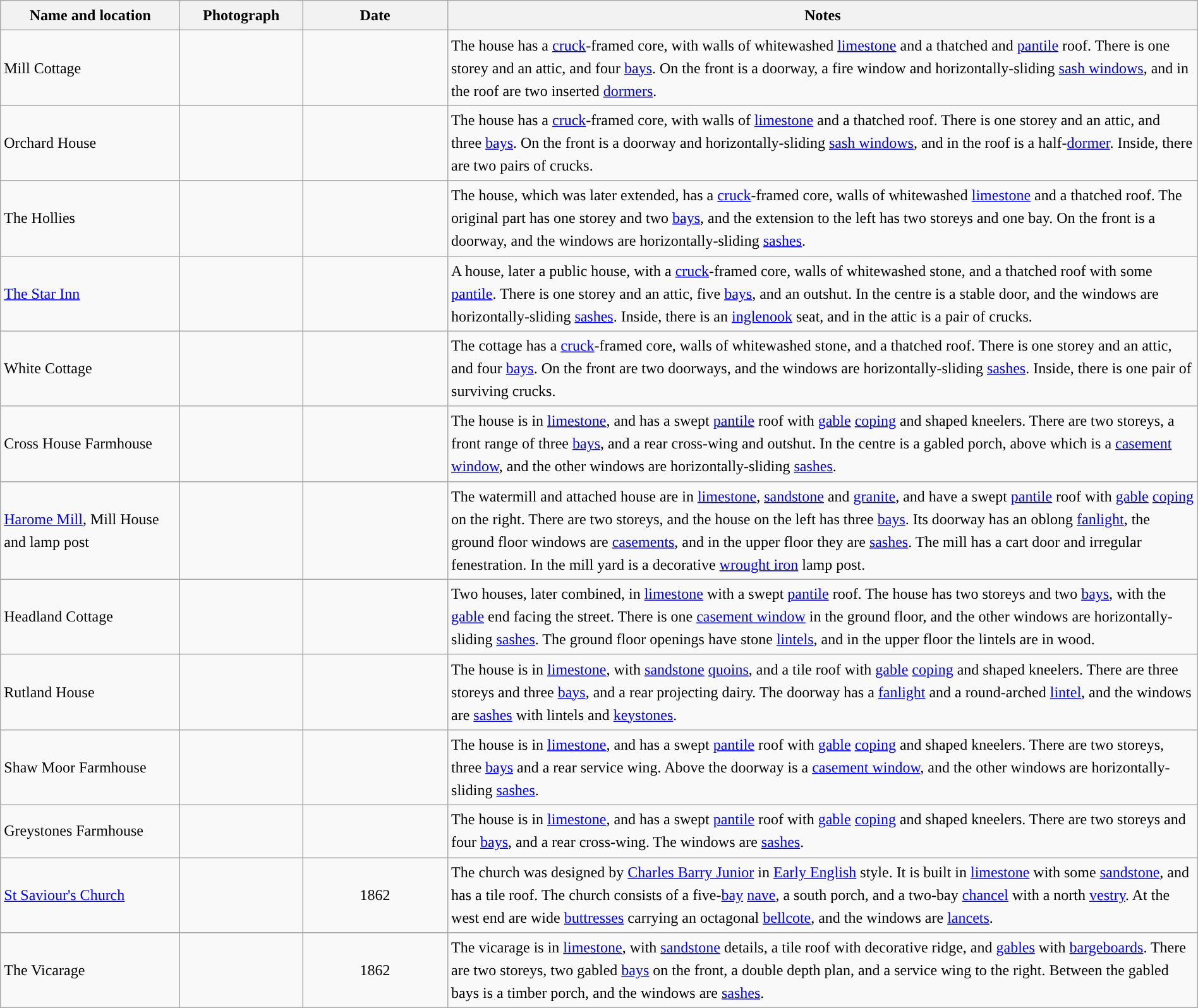<table class="wikitable sortable plainrowheaders" style="width:100%;border:0px;text-align:left;line-height:150%;">
<tr>
<th scope="col"  style="width:150px">Name and location</th>
<th scope="col"  style="width:100px" class="unsortable">Photograph</th>
<th scope="col"  style="width:120px">Date</th>
<th scope="col"  style="width:650px" class="unsortable">Notes</th>
</tr>
<tr>
<td>Mill Cottage<br><small></small></td>
<td></td>
<td align="center"></td>
<td>The house has a <a href='#'>cruck</a>-framed core, with walls of whitewashed <a href='#'>limestone</a> and a thatched and <a href='#'>pantile</a> roof.  There is one storey and an attic, and four <a href='#'>bays</a>.  On the front is a doorway, a fire window and horizontally-sliding <a href='#'>sash windows</a>, and in the roof are two inserted <a href='#'>dormers</a>.</td>
</tr>
<tr>
<td>Orchard House<br><small></small></td>
<td></td>
<td align="center"></td>
<td>The house has a <a href='#'>cruck</a>-framed core, with walls of <a href='#'>limestone</a> and a thatched roof. There is one storey and an attic, and three <a href='#'>bays</a>.  On the front is a doorway and horizontally-sliding <a href='#'>sash windows</a>, and in the roof is a half-<a href='#'>dormer</a>.  Inside, there are two pairs of crucks.</td>
</tr>
<tr>
<td>The Hollies<br><small></small></td>
<td></td>
<td align="center"></td>
<td>The house, which was later extended, has a <a href='#'>cruck</a>-framed core, walls of whitewashed <a href='#'>limestone</a> and a thatched roof.  The original part has one storey and two <a href='#'>bays</a>, and the extension to the left has two storeys and one bay.  On the front is a doorway, and the windows are horizontally-sliding <a href='#'>sashes</a>.</td>
</tr>
<tr>
<td><a href='#'>The Star Inn</a><br><small></small></td>
<td></td>
<td align="center"></td>
<td>A house, later a public house, with a <a href='#'>cruck</a>-framed core, walls of whitewashed stone, and a thatched roof with some <a href='#'>pantile</a>.  There is one storey and an attic, five <a href='#'>bays</a>, and an outshut.  In the centre is a stable door, and the windows are horizontally-sliding <a href='#'>sashes</a>.  Inside, there is an <a href='#'>inglenook</a> seat, and in the attic is a pair of crucks.</td>
</tr>
<tr>
<td>White Cottage<br><small></small></td>
<td></td>
<td align="center"></td>
<td>The cottage has a <a href='#'>cruck</a>-framed core, walls of whitewashed stone, and a thatched roof.  There is one storey and an attic, and four <a href='#'>bays</a>.  On the front are two doorways, and the windows are horizontally-sliding <a href='#'>sashes</a>.  Inside, there is one pair of surviving crucks.</td>
</tr>
<tr>
<td>Cross House Farmhouse<br><small></small></td>
<td></td>
<td align="center"></td>
<td>The house is in <a href='#'>limestone</a>, and has a swept <a href='#'>pantile</a> roof with <a href='#'>gable</a> <a href='#'>coping</a> and shaped kneelers.  There are two storeys, a front range of three <a href='#'>bays</a>, and a rear cross-wing and outshut.  In the centre is a gabled porch, above which is a <a href='#'>casement window</a>, and the other windows are horizontally-sliding <a href='#'>sashes</a>.</td>
</tr>
<tr>
<td><a href='#'>Harome Mill</a>, Mill House and lamp post<br><small></small></td>
<td></td>
<td align="center"></td>
<td>The watermill and attached house are in <a href='#'>limestone</a>, <a href='#'>sandstone</a> and <a href='#'>granite</a>, and have a swept <a href='#'>pantile</a> roof with <a href='#'>gable</a> <a href='#'>coping</a> on the right.  There are two storeys, and the house on the left has three <a href='#'>bays</a>.  Its doorway has an oblong <a href='#'>fanlight</a>, the ground floor windows are <a href='#'>casements</a>, and in the upper floor they are <a href='#'>sashes</a>.  The mill has a cart door and irregular fenestration.  In the mill yard is a decorative <a href='#'>wrought iron</a> lamp post.</td>
</tr>
<tr>
<td>Headland Cottage<br><small></small></td>
<td></td>
<td align="center"></td>
<td>Two houses, later combined, in <a href='#'>limestone</a> with a swept <a href='#'>pantile</a> roof.  The house has two storeys and two <a href='#'>bays</a>, with the <a href='#'>gable</a> end facing the street.  There is one <a href='#'>casement window</a> in the ground floor, and the other windows are horizontally-sliding <a href='#'>sashes</a>.  The ground floor openings have stone <a href='#'>lintels</a>, and in the upper floor the lintels are in wood.</td>
</tr>
<tr>
<td>Rutland House<br><small></small></td>
<td></td>
<td align="center"></td>
<td>The house is in <a href='#'>limestone</a>, with <a href='#'>sandstone</a> <a href='#'>quoins</a>, and a tile roof with <a href='#'>gable</a> <a href='#'>coping</a> and shaped kneelers.  There are three storeys and three <a href='#'>bays</a>, and a rear projecting dairy.  The doorway has a <a href='#'>fanlight</a> and a round-arched <a href='#'>lintel</a>, and the windows are <a href='#'>sashes</a> with lintels and <a href='#'>keystones</a>.</td>
</tr>
<tr>
<td>Shaw Moor Farmhouse<br><small></small></td>
<td></td>
<td align="center"></td>
<td>The house is in <a href='#'>limestone</a>, and has a swept <a href='#'>pantile</a> roof with <a href='#'>gable</a> <a href='#'>coping</a> and shaped kneelers.  There are two storeys, three <a href='#'>bays</a> and a rear service wing.  Above the doorway is a <a href='#'>casement window</a>, and the other windows are horizontally-sliding <a href='#'>sashes</a>.</td>
</tr>
<tr>
<td>Greystones Farmhouse<br><small></small></td>
<td></td>
<td align="center"></td>
<td>The house is in <a href='#'>limestone</a>, and has a swept <a href='#'>pantile</a> roof with <a href='#'>gable</a> <a href='#'>coping</a> and shaped kneelers.  There are two storeys and four <a href='#'>bays</a>, and a rear cross-wing.  The windows are <a href='#'>sashes</a>.</td>
</tr>
<tr>
<td><a href='#'>St Saviour's Church</a><br><small></small></td>
<td></td>
<td align="center">1862</td>
<td>The church was designed by <a href='#'>Charles Barry Junior</a> in <a href='#'>Early English</a> style.  It is built in <a href='#'>limestone</a> with some <a href='#'>sandstone</a>, and has a tile roof.  The church consists of a five-<a href='#'>bay</a> <a href='#'>nave</a>, a south porch, and a two-bay <a href='#'>chancel</a> with a north <a href='#'>vestry</a>.  At the west end are wide <a href='#'>buttresses</a> carrying an octagonal <a href='#'>bellcote</a>, and the windows are <a href='#'>lancets</a>.</td>
</tr>
<tr>
<td>The Vicarage<br><small></small></td>
<td></td>
<td align="center">1862</td>
<td>The vicarage is in <a href='#'>limestone</a>, with <a href='#'>sandstone</a> details, a tile roof with decorative ridge, and <a href='#'>gables</a> with <a href='#'>bargeboards</a>.  There are two storeys, two gabled <a href='#'>bays</a> on the front, a double depth plan, and a service wing to the right.  Between the gabled bays is a timber porch, and the windows are <a href='#'>sashes</a>.</td>
</tr>
<tr>
</tr>
</table>
